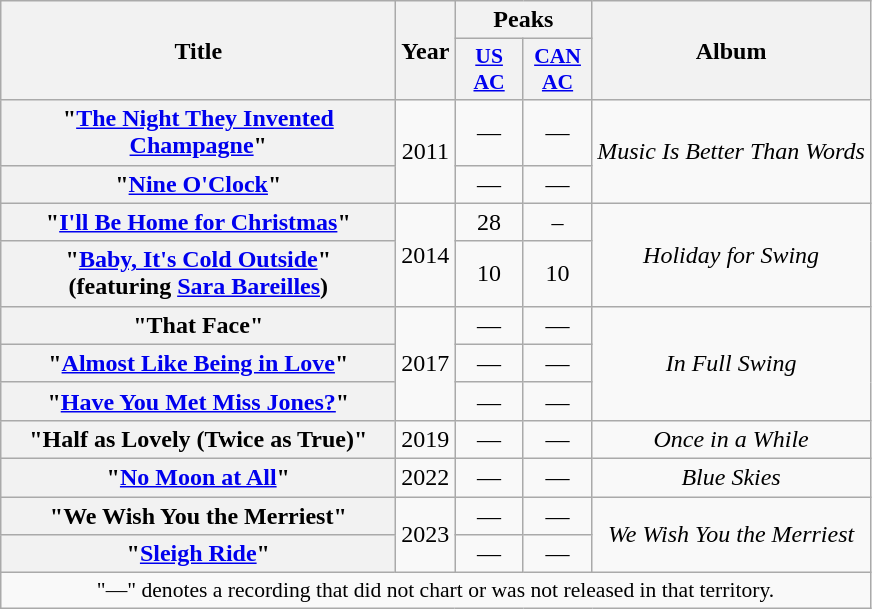<table class="wikitable plainrowheaders" style="text-align:center;">
<tr>
<th scope="col" rowspan="2" style="width:16em;">Title</th>
<th scope="col" rowspan="2">Year</th>
<th scope="col" colspan="2">Peaks</th>
<th scope="col" rowspan="2" colspan="2">Album</th>
</tr>
<tr>
<th scope="col" style="width:2.7em;font-size:90%;"><a href='#'>US<br>AC</a><br></th>
<th scope="col" style="width:2.7em;font-size:90%;"><a href='#'>CAN<br>AC</a><br></th>
</tr>
<tr>
<th scope="row">"<a href='#'>The Night They Invented Champagne</a>"</th>
<td rowspan="2">2011</td>
<td>—</td>
<td>—</td>
<td rowspan="2"><em>Music Is Better Than Words</em></td>
</tr>
<tr>
<th scope="row">"<a href='#'>Nine O'Clock</a>"</th>
<td>—</td>
<td>—</td>
</tr>
<tr>
<th scope="row">"<a href='#'>I'll Be Home for Christmas</a>"</th>
<td rowspan="2">2014</td>
<td>28</td>
<td>–</td>
<td rowspan="2"><em>Holiday for Swing</em></td>
</tr>
<tr>
<th scope="row">"<a href='#'>Baby, It's Cold Outside</a>"<br><span>(featuring <a href='#'>Sara Bareilles</a>)</span></th>
<td>10</td>
<td>10</td>
</tr>
<tr>
<th scope="row">"That Face"</th>
<td rowspan="3">2017</td>
<td>—</td>
<td>—</td>
<td rowspan="3"><em>In Full Swing</em></td>
</tr>
<tr>
<th scope="row">"<a href='#'>Almost Like Being in Love</a>"</th>
<td>—</td>
<td>—</td>
</tr>
<tr>
<th scope="row">"<a href='#'>Have You Met Miss Jones?</a>"</th>
<td>—</td>
<td>—</td>
</tr>
<tr>
<th scope="row">"Half as Lovely (Twice as True)"</th>
<td>2019</td>
<td>—</td>
<td>—</td>
<td><em>Once in a While</em></td>
</tr>
<tr>
<th scope="row">"<a href='#'>No Moon at All</a>"</th>
<td>2022</td>
<td>—</td>
<td>—</td>
<td><em>Blue Skies</em></td>
</tr>
<tr>
<th scope="row">"We Wish You the Merriest"<br></th>
<td rowspan="2">2023</td>
<td>—</td>
<td>—</td>
<td rowspan="2"><em>We Wish You the Merriest</em></td>
</tr>
<tr>
<th scope="row">"<a href='#'>Sleigh Ride</a>"<br></th>
<td>—</td>
<td>—</td>
</tr>
<tr>
<td colspan="5" style="font-size:90%">"—" denotes a recording that did not chart or was not released in that territory.</td>
</tr>
</table>
